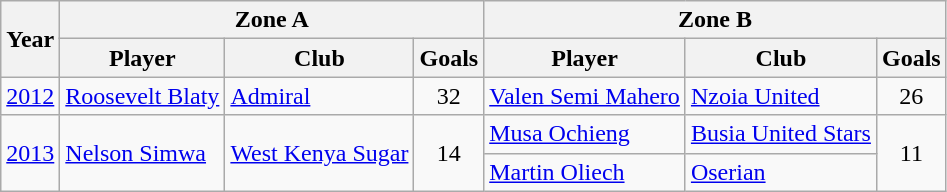<table class="wikitable" style="text-align: left;">
<tr>
<th rowspan="2">Year</th>
<th colspan="3">Zone A</th>
<th colspan="3">Zone B</th>
</tr>
<tr>
<th>Player</th>
<th>Club</th>
<th>Goals</th>
<th>Player</th>
<th>Club</th>
<th>Goals</th>
</tr>
<tr>
<td><a href='#'>2012</a></td>
<td> <a href='#'>Roosevelt Blaty</a></td>
<td><a href='#'>Admiral</a></td>
<td style="text-align: center;">32</td>
<td> <a href='#'>Valen Semi Mahero</a></td>
<td><a href='#'>Nzoia United</a></td>
<td style="text-align: center;">26</td>
</tr>
<tr>
<td rowspan="2"><a href='#'>2013</a></td>
<td rowspan="2"> <a href='#'>Nelson Simwa</a></td>
<td rowspan="2"><a href='#'>West Kenya Sugar</a></td>
<td rowspan="2" style="text-align: center;">14</td>
<td> <a href='#'>Musa Ochieng</a></td>
<td><a href='#'>Busia United Stars</a></td>
<td rowspan="2" style="text-align: center;">11</td>
</tr>
<tr>
<td> <a href='#'>Martin Oliech</a></td>
<td><a href='#'>Oserian</a></td>
</tr>
</table>
